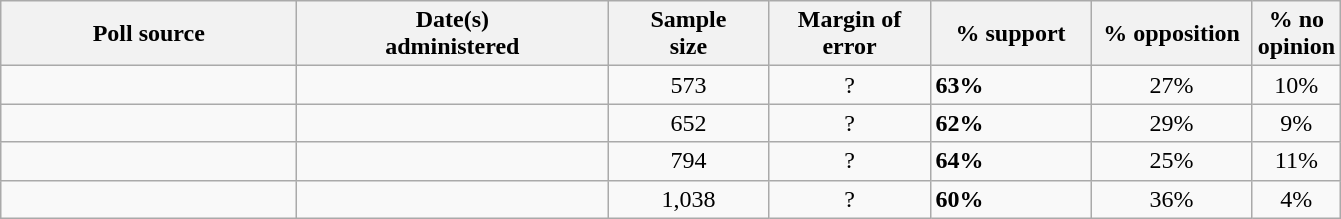<table class="wikitable">
<tr style="text-align:right;">
<th style="width:190px;">Poll source</th>
<th style="width:200px;">Date(s)<br>administered</th>
<th style="width:100px;">Sample<br>size</th>
<th style="width:100px;">Margin of<br>error</th>
<th style="width:100px;">% support</th>
<th style="width:100px;">% opposition</th>
<th style="width:40px;">% no opinion</th>
</tr>
<tr>
<td></td>
<td align=center></td>
<td align=center>573</td>
<td align=center>?</td>
<td><strong>63%</strong></td>
<td align=center>27%</td>
<td align=center>10%</td>
</tr>
<tr>
<td></td>
<td align=center></td>
<td align=center>652</td>
<td align=center>?</td>
<td><strong>62%</strong></td>
<td align=center>29%</td>
<td align=center>9%</td>
</tr>
<tr>
<td></td>
<td align=center></td>
<td align=center>794</td>
<td align=center>?</td>
<td><strong>64%</strong></td>
<td align=center>25%</td>
<td align=center>11%</td>
</tr>
<tr>
<td></td>
<td align=center></td>
<td align=center>1,038</td>
<td align=center>?</td>
<td><strong>60%</strong></td>
<td align=center>36%</td>
<td align=center>4%</td>
</tr>
</table>
